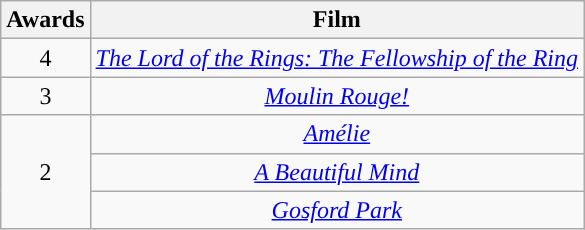<table class="wikitable" style="text-align:center;">
<tr>
<th style="background:">Awards</th>
<th style="background:">Film</th>
</tr>
<tr>
<td>4</td>
<td><em><a href='#'>The Lord of the Rings: The Fellowship of the Ring</a></em></td>
</tr>
<tr>
<td>3</td>
<td><em><a href='#'>Moulin Rouge!</a></em></td>
</tr>
<tr>
<td rowspan="3">2</td>
<td><em><a href='#'>Amélie</a></em></td>
</tr>
<tr>
<td><em><a href='#'>A Beautiful Mind</a></em></td>
</tr>
<tr>
<td><em><a href='#'>Gosford Park</a></em></td>
</tr>
</table>
